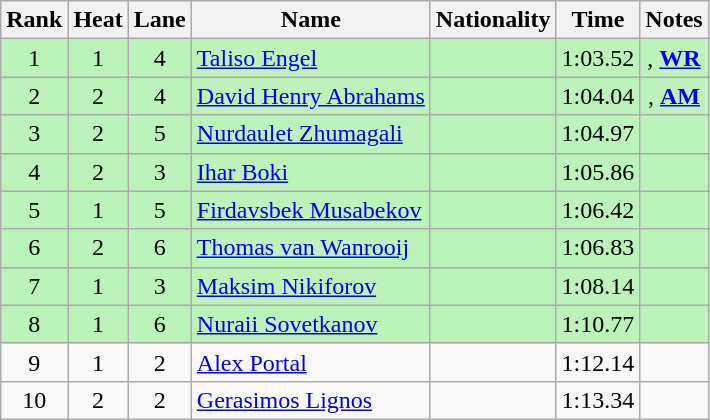<table class="wikitable sortable" style="text-align:center">
<tr>
<th>Rank</th>
<th>Heat</th>
<th>Lane</th>
<th>Name</th>
<th>Nationality</th>
<th>Time</th>
<th>Notes</th>
</tr>
<tr bgcolor=bbf3bb>
<td>1</td>
<td>1</td>
<td>4</td>
<td align=left><a href='#'>Taliso Engel</a></td>
<td align=left></td>
<td>1:03.52</td>
<td>, <strong><a href='#'>WR</a></strong></td>
</tr>
<tr bgcolor=bbf3bb>
<td>2</td>
<td>2</td>
<td>4</td>
<td align=left><a href='#'>David Henry Abrahams</a></td>
<td align=left></td>
<td>1:04.04</td>
<td>, <strong><a href='#'>AM</a></strong></td>
</tr>
<tr bgcolor=bbf3bb>
<td>3</td>
<td>2</td>
<td>5</td>
<td align=left><a href='#'>Nurdaulet Zhumagali</a></td>
<td align=left></td>
<td>1:04.97</td>
<td></td>
</tr>
<tr bgcolor=bbf3bb>
<td>4</td>
<td>2</td>
<td>3</td>
<td align=left><a href='#'>Ihar Boki</a></td>
<td align=left></td>
<td>1:05.86</td>
<td></td>
</tr>
<tr bgcolor=bbf3bb>
<td>5</td>
<td>1</td>
<td>5</td>
<td align=left><a href='#'>Firdavsbek Musabekov</a></td>
<td align=left></td>
<td>1:06.42</td>
<td></td>
</tr>
<tr bgcolor=bbf3bb>
<td>6</td>
<td>2</td>
<td>6</td>
<td align=left><a href='#'>Thomas van Wanrooij</a></td>
<td align=left></td>
<td>1:06.83</td>
<td></td>
</tr>
<tr bgcolor=bbf3bb>
<td>7</td>
<td>1</td>
<td>3</td>
<td align=left><a href='#'>Maksim Nikiforov</a></td>
<td align=left></td>
<td>1:08.14</td>
<td></td>
</tr>
<tr bgcolor=bbf3bb>
<td>8</td>
<td>1</td>
<td>6</td>
<td align=left><a href='#'>Nuraii Sovetkanov</a></td>
<td align=left></td>
<td>1:10.77</td>
<td></td>
</tr>
<tr>
<td>9</td>
<td>1</td>
<td>2</td>
<td align=left><a href='#'>Alex Portal</a></td>
<td align=left></td>
<td>1:12.14</td>
<td></td>
</tr>
<tr>
<td>10</td>
<td>2</td>
<td>2</td>
<td align=left><a href='#'>Gerasimos Lignos</a></td>
<td align=left></td>
<td>1:13.34</td>
<td></td>
</tr>
</table>
